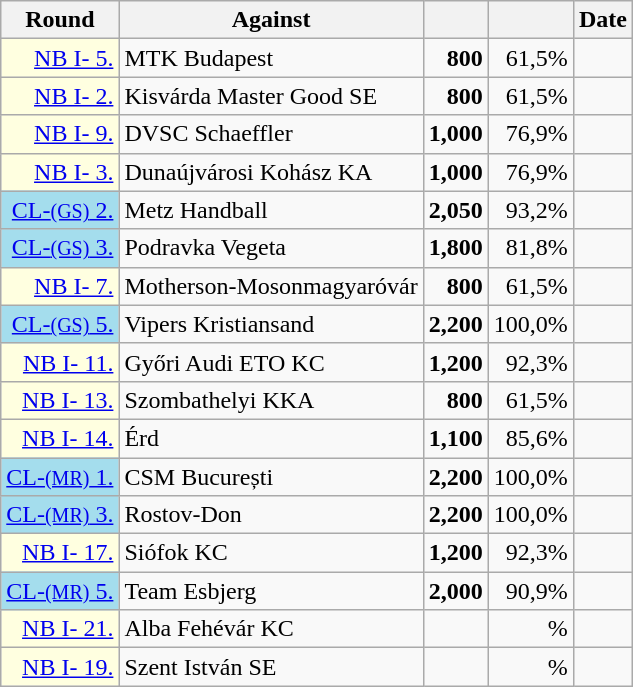<table class="wikitable sortable" style=text-align:right collapsible collapsed">
<tr>
<th>Round</th>
<th>Against</th>
<th></th>
<th></th>
<th>Date</th>
</tr>
<tr>
<td bgcolor=ffffe0><a href='#'>NB I- 5.</a></td>
<td align="left">MTK Budapest</td>
<td><strong>800</strong></td>
<td> 61,5%</td>
<td></td>
</tr>
<tr>
<td bgcolor=ffffe0><a href='#'>NB I- 2.</a></td>
<td align="left">Kisvárda Master Good SE</td>
<td><strong>800</strong></td>
<td> 61,5%</td>
<td></td>
</tr>
<tr>
<td bgcolor=ffffe0><a href='#'>NB I- 9.</a></td>
<td align="left">DVSC Schaeffler</td>
<td><strong>1,000</strong></td>
<td> 76,9%</td>
<td></td>
</tr>
<tr>
<td bgcolor=ffffe0><a href='#'>NB I- 3.</a></td>
<td align="left">Dunaújvárosi Kohász KA</td>
<td><strong>1,000</strong></td>
<td> 76,9%</td>
<td></td>
</tr>
<tr>
<td bgcolor=a4dded><a href='#'>CL-<small>(GS)</small> 2.</a></td>
<td align="left">Metz Handball </td>
<td><strong>2,050</strong></td>
<td> 93,2%</td>
<td></td>
</tr>
<tr>
<td bgcolor=a4dded><a href='#'>CL-<small>(GS)</small> 3.</a></td>
<td align="left">Podravka Vegeta </td>
<td><strong>1,800</strong></td>
<td> 81,8%</td>
<td></td>
</tr>
<tr>
<td bgcolor=ffffe0><a href='#'>NB I- 7.</a></td>
<td align="left">Motherson-Mosonmagyaróvár</td>
<td><strong>800</strong></td>
<td> 61,5%</td>
<td></td>
</tr>
<tr>
<td bgcolor=a4dded><a href='#'>CL-<small>(GS)</small> 5.</a></td>
<td align="left">Vipers Kristiansand </td>
<td><strong>2,200</strong></td>
<td> 100,0%</td>
<td></td>
</tr>
<tr>
<td bgcolor=ffffe0><a href='#'>NB I- 11.</a></td>
<td align="left">Győri Audi ETO KC</td>
<td><strong>1,200</strong></td>
<td> 92,3%</td>
<td></td>
</tr>
<tr>
<td bgcolor=ffffe0><a href='#'>NB I- 13.</a></td>
<td align="left">Szombathelyi KKA</td>
<td><strong>800</strong></td>
<td> 61,5%</td>
<td></td>
</tr>
<tr>
<td bgcolor=ffffe0><a href='#'>NB I- 14.</a></td>
<td align="left">Érd</td>
<td><strong>1,100</strong></td>
<td> 85,6%</td>
<td></td>
</tr>
<tr>
<td bgcolor=a4dded><a href='#'>CL-<small>(MR)</small> 1.</a></td>
<td align="left">CSM București </td>
<td><strong>2,200</strong></td>
<td> 100,0%</td>
<td></td>
</tr>
<tr>
<td bgcolor=a4dded><a href='#'>CL-<small>(MR)</small> 3.</a></td>
<td align="left">Rostov-Don </td>
<td><strong>2,200</strong></td>
<td> 100,0%</td>
<td></td>
</tr>
<tr>
<td bgcolor=ffffe0><a href='#'>NB I- 17.</a></td>
<td align="left">Siófok KC</td>
<td><strong>1,200</strong></td>
<td> 92,3%</td>
<td></td>
</tr>
<tr>
<td bgcolor=a4dded><a href='#'>CL-<small>(MR)</small> 5.</a></td>
<td align="left">Team Esbjerg </td>
<td><strong>2,000</strong></td>
<td> 90,9%</td>
<td></td>
</tr>
<tr>
<td bgcolor=ffffe0><a href='#'>NB I- 21.</a></td>
<td align="left">Alba Fehévár KC</td>
<td></td>
<td> %</td>
<td></td>
</tr>
<tr>
<td bgcolor=ffffe0><a href='#'>NB I- 19.</a></td>
<td align="left">Szent István SE</td>
<td></td>
<td> %</td>
<td></td>
</tr>
</table>
